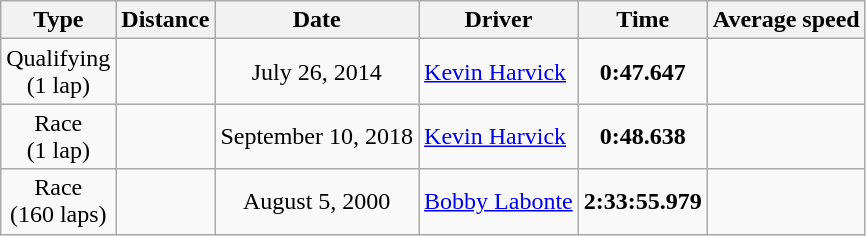<table class="wikitable">
<tr>
<th>Type</th>
<th>Distance</th>
<th>Date</th>
<th>Driver</th>
<th>Time</th>
<th>Average speed</th>
</tr>
<tr>
<td style="text-align:center;">Qualifying<br>(1 lap)</td>
<td style="text-align:center;"></td>
<td style="text-align:center;">July 26, 2014</td>
<td><a href='#'>Kevin Harvick</a></td>
<td style="text-align:center;"><strong>0:47.647</strong></td>
<td style="text-align:center;"></td>
</tr>
<tr>
<td style="text-align:center;">Race<br>(1 lap)</td>
<td style="text-align:center;"></td>
<td style="text-align:center;">September 10, 2018</td>
<td><a href='#'>Kevin Harvick</a></td>
<td style="text-align:center;"><strong>0:48.638</strong></td>
<td style="text-align:center;"></td>
</tr>
<tr>
<td style="text-align:center;">Race<br>(160 laps)</td>
<td style="text-align:center;"></td>
<td style="text-align:center;">August 5, 2000</td>
<td><a href='#'>Bobby Labonte</a></td>
<td style="text-align:center;"><strong>2:33:55.979</strong></td>
<td style="text-align:center;"></td>
</tr>
</table>
